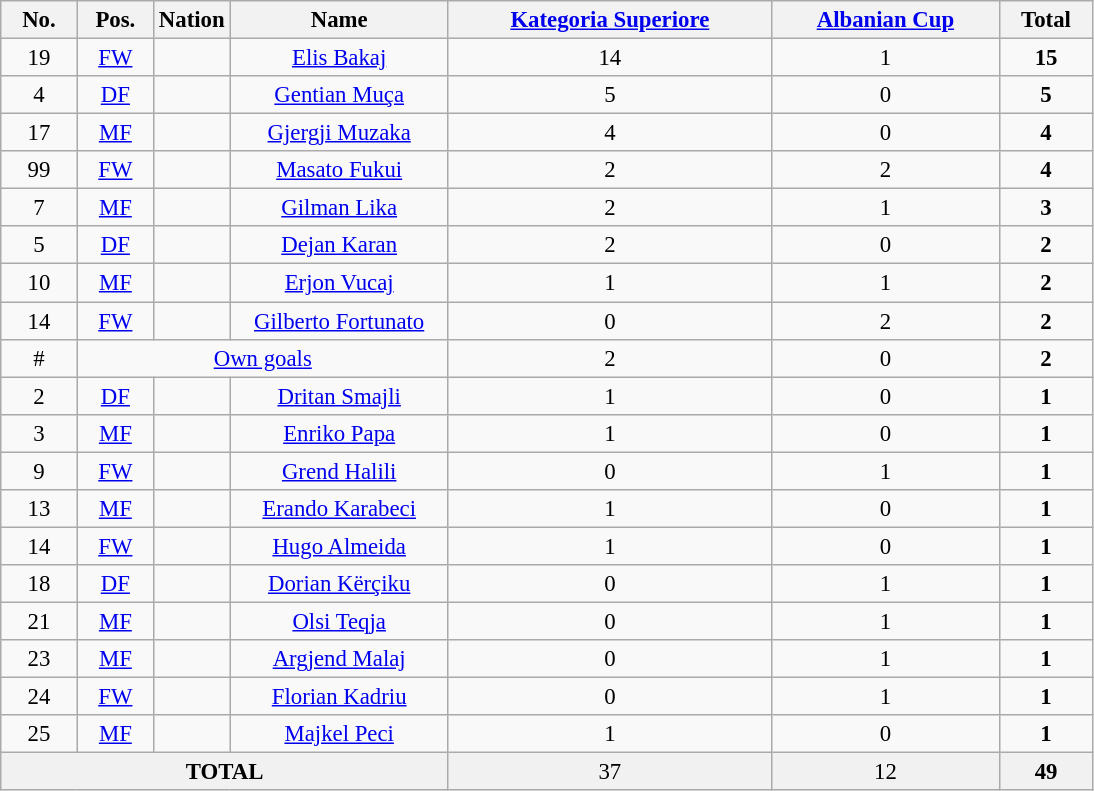<table class="wikitable sortable" style="font-size: 95%; text-align: center;">
<tr>
<th width="7%"><strong>No.</strong></th>
<th width="7%"><strong>Pos.</strong></th>
<th width="7%"><strong>Nation</strong></th>
<th width="20%"><strong>Name</strong></th>
<th><a href='#'>Kategoria Superiore</a></th>
<th><a href='#'>Albanian Cup</a></th>
<th>Total</th>
</tr>
<tr>
<td>19</td>
<td><a href='#'>FW</a></td>
<td></td>
<td><a href='#'>Elis Bakaj</a></td>
<td>14 </td>
<td>1 </td>
<td><strong>15</strong> </td>
</tr>
<tr>
<td>4</td>
<td><a href='#'>DF</a></td>
<td></td>
<td><a href='#'>Gentian Muça</a></td>
<td>5 </td>
<td>0 </td>
<td><strong>5</strong> </td>
</tr>
<tr>
<td>17</td>
<td><a href='#'>MF</a></td>
<td></td>
<td><a href='#'>Gjergji Muzaka</a></td>
<td>4 </td>
<td>0 </td>
<td><strong>4</strong> </td>
</tr>
<tr>
<td>99</td>
<td><a href='#'>FW</a></td>
<td></td>
<td><a href='#'>Masato Fukui</a></td>
<td>2 </td>
<td>2 </td>
<td><strong>4</strong> </td>
</tr>
<tr>
<td>7</td>
<td><a href='#'>MF</a></td>
<td></td>
<td><a href='#'>Gilman Lika</a></td>
<td>2 </td>
<td>1 </td>
<td><strong>3</strong> </td>
</tr>
<tr>
<td>5</td>
<td><a href='#'>DF</a></td>
<td></td>
<td><a href='#'>Dejan Karan</a></td>
<td>2 </td>
<td>0 </td>
<td><strong>2</strong> </td>
</tr>
<tr>
<td>10</td>
<td><a href='#'>MF</a></td>
<td></td>
<td><a href='#'>Erjon Vucaj</a></td>
<td>1 </td>
<td>1 </td>
<td><strong>2</strong> </td>
</tr>
<tr>
<td>14</td>
<td><a href='#'>FW</a></td>
<td></td>
<td><a href='#'>Gilberto Fortunato</a></td>
<td>0 </td>
<td>2 </td>
<td><strong>2</strong> </td>
</tr>
<tr>
<td>#</td>
<td colspan=3><a href='#'>Own goals</a></td>
<td>2 </td>
<td>0 </td>
<td><strong>2</strong> </td>
</tr>
<tr>
<td>2</td>
<td><a href='#'>DF</a></td>
<td></td>
<td><a href='#'>Dritan Smajli</a></td>
<td>1 </td>
<td>0 </td>
<td><strong>1</strong> </td>
</tr>
<tr>
<td>3</td>
<td><a href='#'>MF</a></td>
<td></td>
<td><a href='#'>Enriko Papa</a></td>
<td>1 </td>
<td>0 </td>
<td><strong>1</strong> </td>
</tr>
<tr>
<td>9</td>
<td><a href='#'>FW</a></td>
<td></td>
<td><a href='#'>Grend Halili</a></td>
<td>0 </td>
<td>1 </td>
<td><strong>1</strong> </td>
</tr>
<tr>
<td>13</td>
<td><a href='#'>MF</a></td>
<td></td>
<td><a href='#'>Erando Karabeci</a></td>
<td>1 </td>
<td>0 </td>
<td><strong>1</strong> </td>
</tr>
<tr>
<td>14</td>
<td><a href='#'>FW</a></td>
<td></td>
<td><a href='#'>Hugo Almeida</a></td>
<td>1 </td>
<td>0 </td>
<td><strong>1</strong> </td>
</tr>
<tr>
<td>18</td>
<td><a href='#'>DF</a></td>
<td></td>
<td><a href='#'>Dorian Kërçiku</a></td>
<td>0 </td>
<td>1 </td>
<td><strong>1</strong> </td>
</tr>
<tr>
<td>21</td>
<td><a href='#'>MF</a></td>
<td></td>
<td><a href='#'>Olsi Teqja</a></td>
<td>0 </td>
<td>1 </td>
<td><strong>1</strong> </td>
</tr>
<tr>
<td>23</td>
<td><a href='#'>MF</a></td>
<td></td>
<td><a href='#'>Argjend Malaj</a></td>
<td>0 </td>
<td>1 </td>
<td><strong>1</strong> </td>
</tr>
<tr>
<td>24</td>
<td><a href='#'>FW</a></td>
<td></td>
<td><a href='#'>Florian Kadriu</a></td>
<td>0 </td>
<td>1 </td>
<td><strong>1</strong> </td>
</tr>
<tr>
<td>25</td>
<td><a href='#'>MF</a></td>
<td></td>
<td><a href='#'>Majkel Peci</a></td>
<td>1 </td>
<td>0 </td>
<td><strong>1</strong> </td>
</tr>
<tr bgcolor="F1F1F1" >
<td colspan=4><strong>TOTAL</strong></td>
<td>37 </td>
<td>12 </td>
<td><strong>49</strong> </td>
</tr>
</table>
